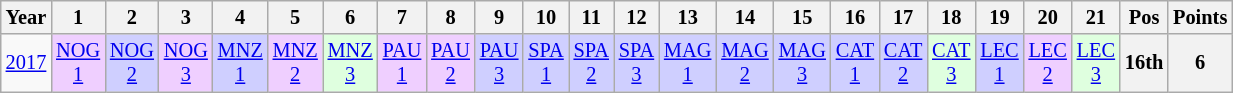<table class="wikitable" style="text-align:center; font-size:85%;">
<tr>
<th>Year</th>
<th>1</th>
<th>2</th>
<th>3</th>
<th>4</th>
<th>5</th>
<th>6</th>
<th>7</th>
<th>8</th>
<th>9</th>
<th>10</th>
<th>11</th>
<th>12</th>
<th>13</th>
<th>14</th>
<th>15</th>
<th>16</th>
<th>17</th>
<th>18</th>
<th>19</th>
<th>20</th>
<th>21</th>
<th>Pos</th>
<th>Points</th>
</tr>
<tr>
<td><a href='#'>2017</a></td>
<td style="background:#EFCFFF;"><a href='#'>NOG<br>1</a><br></td>
<td style="background:#CFCFFF;"><a href='#'>NOG<br>2</a><br></td>
<td style="background:#EFCFFF;"><a href='#'>NOG<br>3</a><br></td>
<td style="background:#CFCFFF;"><a href='#'>MNZ<br>1</a><br></td>
<td style="background:#EFCFFF;"><a href='#'>MNZ<br>2</a><br></td>
<td style="background:#DFFFDF;"><a href='#'>MNZ<br>3</a><br></td>
<td style="background:#EFCFFF;"><a href='#'>PAU<br>1</a><br></td>
<td style="background:#EFCFFF;"><a href='#'>PAU<br>2</a><br></td>
<td style="background:#CFCFFF;"><a href='#'>PAU<br>3</a><br></td>
<td style="background:#CFCFFF;"><a href='#'>SPA<br>1</a><br></td>
<td style="background:#CFCFFF;"><a href='#'>SPA<br>2</a><br></td>
<td style="background:#CFCFFF;"><a href='#'>SPA<br>3</a><br></td>
<td style="background:#CFCFFF;"><a href='#'>MAG<br>1</a><br></td>
<td style="background:#CFCFFF;"><a href='#'>MAG<br>2</a><br></td>
<td style="background:#CFCFFF;"><a href='#'>MAG<br>3</a><br></td>
<td style="background:#CFCFFF;"><a href='#'>CAT<br>1</a><br></td>
<td style="background:#CFCFFF;"><a href='#'>CAT<br>2</a><br></td>
<td style="background:#DFFFDF;"><a href='#'>CAT<br>3</a><br></td>
<td style="background:#CFCFFF;"><a href='#'>LEC<br>1</a><br></td>
<td style="background:#EFCFFF;"><a href='#'>LEC<br>2</a><br></td>
<td style="background:#DFFFDF;"><a href='#'>LEC<br>3</a><br></td>
<th>16th</th>
<th>6</th>
</tr>
</table>
